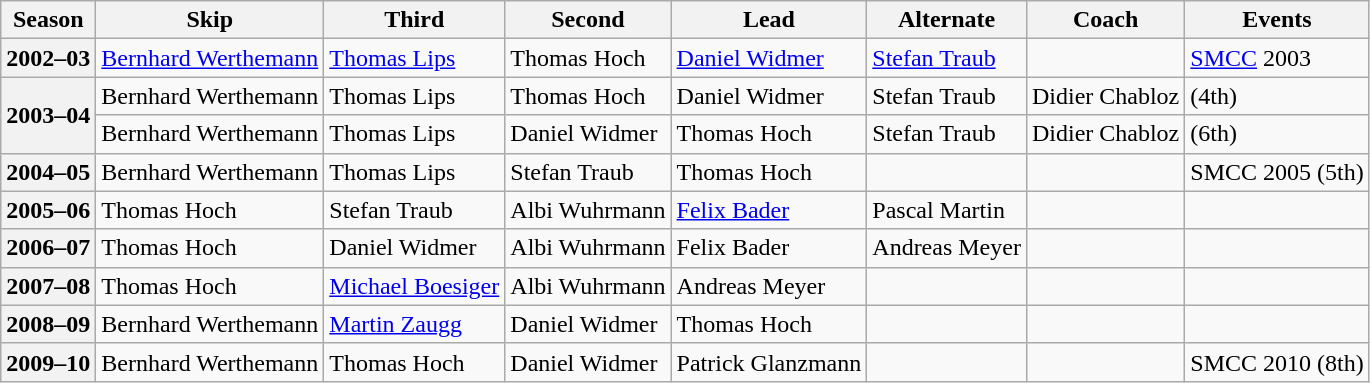<table class="wikitable">
<tr>
<th scope="col">Season</th>
<th scope="col">Skip</th>
<th scope="col">Third</th>
<th scope="col">Second</th>
<th scope="col">Lead</th>
<th scope="col">Alternate</th>
<th scope="col">Coach</th>
<th scope="col">Events</th>
</tr>
<tr>
<th scope="row">2002–03</th>
<td><a href='#'>Bernhard Werthemann</a></td>
<td><a href='#'>Thomas Lips</a></td>
<td>Thomas Hoch</td>
<td><a href='#'>Daniel Widmer</a></td>
<td><a href='#'>Stefan Traub</a></td>
<td></td>
<td><a href='#'>SMCC</a> 2003 </td>
</tr>
<tr>
<th scope="row" rowspan=2>2003–04</th>
<td>Bernhard Werthemann</td>
<td>Thomas Lips</td>
<td>Thomas Hoch</td>
<td>Daniel Widmer</td>
<td>Stefan Traub</td>
<td>Didier Chabloz</td>
<td> (4th)</td>
</tr>
<tr>
<td>Bernhard Werthemann</td>
<td>Thomas Lips</td>
<td>Daniel Widmer</td>
<td>Thomas Hoch</td>
<td>Stefan Traub</td>
<td>Didier Chabloz</td>
<td> (6th)</td>
</tr>
<tr>
<th scope="row">2004–05</th>
<td>Bernhard Werthemann</td>
<td>Thomas Lips</td>
<td>Stefan Traub</td>
<td>Thomas Hoch</td>
<td></td>
<td></td>
<td>SMCC 2005 (5th)</td>
</tr>
<tr>
<th scope="row">2005–06</th>
<td>Thomas Hoch</td>
<td>Stefan Traub</td>
<td>Albi Wuhrmann</td>
<td><a href='#'>Felix Bader</a></td>
<td>Pascal Martin</td>
<td></td>
<td></td>
</tr>
<tr>
<th scope="row">2006–07</th>
<td>Thomas Hoch</td>
<td>Daniel Widmer</td>
<td>Albi Wuhrmann</td>
<td>Felix Bader</td>
<td>Andreas Meyer</td>
<td></td>
<td></td>
</tr>
<tr>
<th scope="row">2007–08</th>
<td>Thomas Hoch</td>
<td><a href='#'>Michael Boesiger</a></td>
<td>Albi Wuhrmann</td>
<td>Andreas Meyer</td>
<td></td>
<td></td>
<td></td>
</tr>
<tr>
<th scope="row">2008–09</th>
<td>Bernhard Werthemann</td>
<td><a href='#'>Martin Zaugg</a></td>
<td>Daniel Widmer</td>
<td>Thomas Hoch</td>
<td></td>
<td></td>
<td></td>
</tr>
<tr>
<th scope="row">2009–10</th>
<td>Bernhard Werthemann</td>
<td>Thomas Hoch</td>
<td>Daniel Widmer</td>
<td>Patrick Glanzmann</td>
<td></td>
<td></td>
<td>SMCC 2010 (8th)</td>
</tr>
</table>
